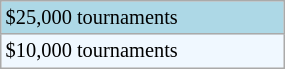<table class="wikitable"  style="font-size:85%; width:15%;">
<tr style="background:lightblue;">
<td>$25,000 tournaments</td>
</tr>
<tr style="background:#f0f8ff;">
<td>$10,000 tournaments</td>
</tr>
</table>
